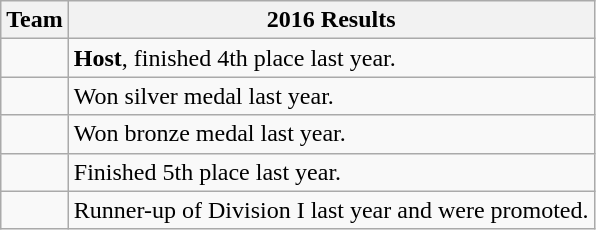<table class="wikitable">
<tr>
<th>Team</th>
<th>2016 Results</th>
</tr>
<tr>
<td></td>
<td><strong>Host</strong>, finished 4th place last year.</td>
</tr>
<tr>
<td></td>
<td>Won silver medal last year.</td>
</tr>
<tr>
<td></td>
<td>Won bronze medal last year.</td>
</tr>
<tr>
<td></td>
<td>Finished 5th place last year.</td>
</tr>
<tr>
<td></td>
<td>Runner-up of Division I last year and were promoted.</td>
</tr>
</table>
